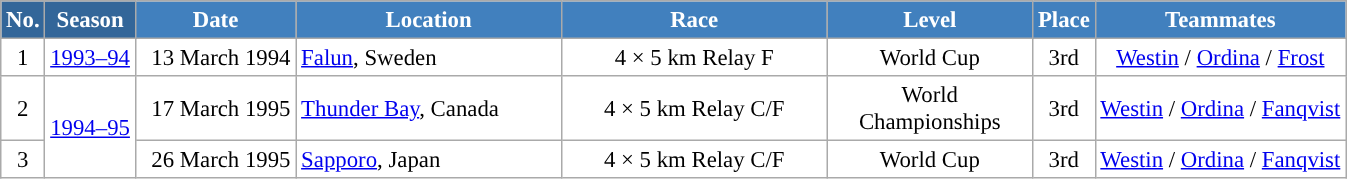<table class="wikitable sortable" style="font-size:95%; text-align:center; border:grey solid 1px; border-collapse:collapse; background:#ffffff;">
<tr style="background:#efefef;">
<th style="background-color:#369; color:white;">No.</th>
<th style="background-color:#369; color:white;">Season</th>
<th style="background-color:#4180be; color:white; width:100px;">Date</th>
<th style="background-color:#4180be; color:white; width:170px;">Location</th>
<th style="background-color:#4180be; color:white; width:170px;">Race</th>
<th style="background-color:#4180be; color:white; width:130px;">Level</th>
<th style="background-color:#4180be; color:white;">Place</th>
<th style="background-color:#4180be; color:white;">Teammates</th>
</tr>
<tr>
<td align=center>1</td>
<td rowspan=1 align=center><a href='#'>1993–94</a></td>
<td align=right>13 March 1994</td>
<td align=left> <a href='#'>Falun</a>, Sweden</td>
<td>4 × 5 km Relay F</td>
<td>World Cup</td>
<td>3rd</td>
<td><a href='#'>Westin</a> / <a href='#'>Ordina</a> / <a href='#'>Frost</a></td>
</tr>
<tr>
<td align=center>2</td>
<td rowspan=2 align=center><a href='#'>1994–95</a></td>
<td align=right>17 March 1995</td>
<td align=left> <a href='#'>Thunder Bay</a>, Canada</td>
<td>4 × 5 km Relay C/F</td>
<td>World Championships</td>
<td>3rd</td>
<td><a href='#'>Westin</a> / <a href='#'>Ordina</a> / <a href='#'>Fanqvist</a></td>
</tr>
<tr>
<td align=center>3</td>
<td align=right>26 March 1995</td>
<td align=left> <a href='#'>Sapporo</a>, Japan</td>
<td>4 × 5 km Relay C/F</td>
<td>World Cup</td>
<td>3rd</td>
<td><a href='#'>Westin</a> / <a href='#'>Ordina</a> / <a href='#'>Fanqvist</a></td>
</tr>
</table>
